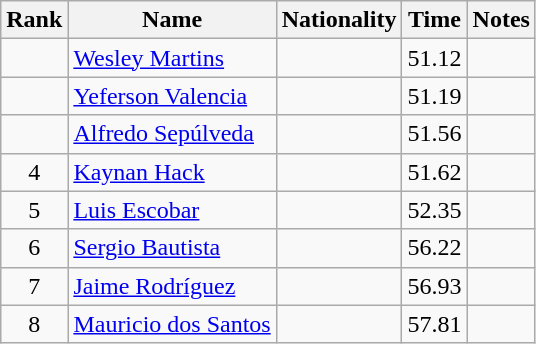<table class="wikitable sortable" style="text-align:center">
<tr>
<th>Rank</th>
<th>Name</th>
<th>Nationality</th>
<th>Time</th>
<th>Notes</th>
</tr>
<tr>
<td align=center></td>
<td align=left><a href='#'>Wesley Martins</a></td>
<td align=left></td>
<td>51.12</td>
<td></td>
</tr>
<tr>
<td align=center></td>
<td align=left><a href='#'>Yeferson Valencia</a></td>
<td align=left></td>
<td>51.19</td>
<td></td>
</tr>
<tr>
<td align=center></td>
<td align=left><a href='#'>Alfredo Sepúlveda</a></td>
<td align=left></td>
<td>51.56</td>
<td></td>
</tr>
<tr>
<td align=center>4</td>
<td align=left><a href='#'>Kaynan Hack</a></td>
<td align=left></td>
<td>51.62</td>
<td></td>
</tr>
<tr>
<td align=center>5</td>
<td align=left><a href='#'>Luis Escobar</a></td>
<td align=left></td>
<td>52.35</td>
<td></td>
</tr>
<tr>
<td align=center>6</td>
<td align=left><a href='#'>Sergio Bautista</a></td>
<td align=left></td>
<td>56.22</td>
<td></td>
</tr>
<tr>
<td align=center>7</td>
<td align=left><a href='#'>Jaime Rodríguez</a></td>
<td align=left></td>
<td>56.93</td>
<td></td>
</tr>
<tr>
<td align=center>8</td>
<td align=left><a href='#'>Mauricio dos Santos</a></td>
<td align=left></td>
<td>57.81</td>
<td></td>
</tr>
</table>
